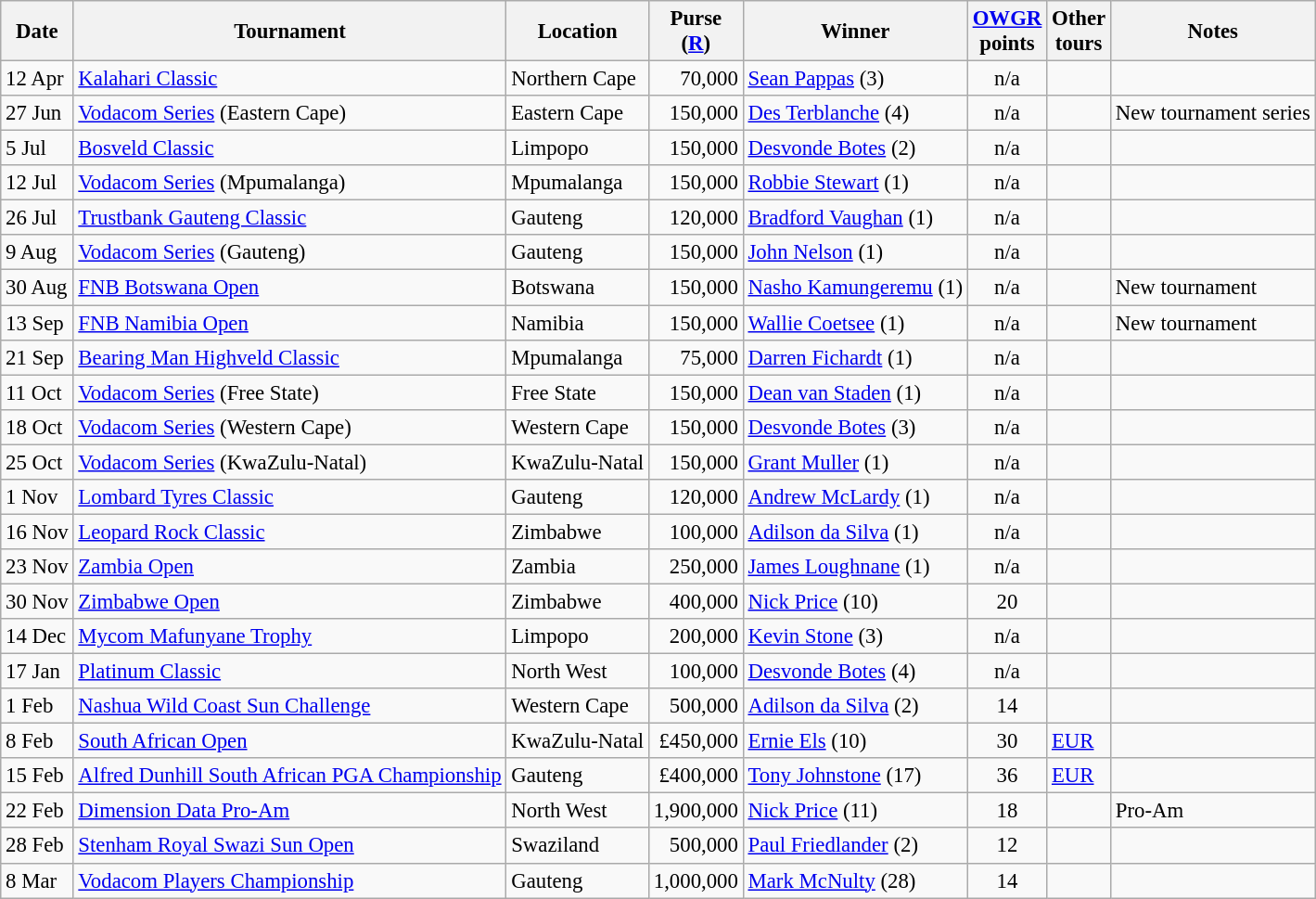<table class="wikitable" style="font-size:95%">
<tr>
<th>Date</th>
<th>Tournament</th>
<th>Location</th>
<th>Purse<br>(<a href='#'>R</a>)</th>
<th>Winner</th>
<th><a href='#'>OWGR</a><br>points</th>
<th>Other<br>tours</th>
<th>Notes</th>
</tr>
<tr>
<td>12 Apr</td>
<td><a href='#'>Kalahari Classic</a></td>
<td>Northern Cape</td>
<td align=right>70,000</td>
<td> <a href='#'>Sean Pappas</a> (3)</td>
<td align=center>n/a</td>
<td></td>
<td></td>
</tr>
<tr>
<td>27 Jun</td>
<td><a href='#'>Vodacom Series</a> (Eastern Cape)</td>
<td>Eastern Cape</td>
<td align=right>150,000</td>
<td> <a href='#'>Des Terblanche</a> (4)</td>
<td align=center>n/a</td>
<td></td>
<td>New tournament series</td>
</tr>
<tr>
<td>5 Jul</td>
<td><a href='#'>Bosveld Classic</a></td>
<td>Limpopo</td>
<td align=right>150,000</td>
<td> <a href='#'>Desvonde Botes</a> (2)</td>
<td align=center>n/a</td>
<td></td>
<td></td>
</tr>
<tr>
<td>12 Jul</td>
<td><a href='#'>Vodacom Series</a> (Mpumalanga)</td>
<td>Mpumalanga</td>
<td align=right>150,000</td>
<td> <a href='#'>Robbie Stewart</a> (1)</td>
<td align=center>n/a</td>
<td></td>
<td></td>
</tr>
<tr>
<td>26 Jul</td>
<td><a href='#'>Trustbank Gauteng Classic</a></td>
<td>Gauteng</td>
<td align=right>120,000</td>
<td> <a href='#'>Bradford Vaughan</a> (1)</td>
<td align=center>n/a</td>
<td></td>
<td></td>
</tr>
<tr>
<td>9 Aug</td>
<td><a href='#'>Vodacom Series</a> (Gauteng)</td>
<td>Gauteng</td>
<td align=right>150,000</td>
<td> <a href='#'>John Nelson</a> (1)</td>
<td align=center>n/a</td>
<td></td>
<td></td>
</tr>
<tr>
<td>30 Aug</td>
<td><a href='#'>FNB Botswana Open</a></td>
<td>Botswana</td>
<td align=right>150,000</td>
<td> <a href='#'>Nasho Kamungeremu</a> (1)</td>
<td align=center>n/a</td>
<td></td>
<td>New tournament</td>
</tr>
<tr>
<td>13 Sep</td>
<td><a href='#'>FNB Namibia Open</a></td>
<td>Namibia</td>
<td align=right>150,000</td>
<td> <a href='#'>Wallie Coetsee</a> (1)</td>
<td align=center>n/a</td>
<td></td>
<td>New tournament</td>
</tr>
<tr>
<td>21 Sep</td>
<td><a href='#'>Bearing Man Highveld Classic</a></td>
<td>Mpumalanga</td>
<td align=right>75,000</td>
<td> <a href='#'>Darren Fichardt</a> (1)</td>
<td align=center>n/a</td>
<td></td>
<td></td>
</tr>
<tr>
<td>11 Oct</td>
<td><a href='#'>Vodacom Series</a> (Free State)</td>
<td>Free State</td>
<td align=right>150,000</td>
<td> <a href='#'>Dean van Staden</a> (1)</td>
<td align=center>n/a</td>
<td></td>
<td></td>
</tr>
<tr>
<td>18 Oct</td>
<td><a href='#'>Vodacom Series</a> (Western Cape)</td>
<td>Western Cape</td>
<td align=right>150,000</td>
<td> <a href='#'>Desvonde Botes</a> (3)</td>
<td align=center>n/a</td>
<td></td>
<td></td>
</tr>
<tr>
<td>25 Oct</td>
<td><a href='#'>Vodacom Series</a> (KwaZulu-Natal)</td>
<td>KwaZulu-Natal</td>
<td align=right>150,000</td>
<td> <a href='#'>Grant Muller</a> (1)</td>
<td align=center>n/a</td>
<td></td>
<td></td>
</tr>
<tr>
<td>1 Nov</td>
<td><a href='#'>Lombard Tyres Classic</a></td>
<td>Gauteng</td>
<td align=right>120,000</td>
<td> <a href='#'>Andrew McLardy</a> (1)</td>
<td align=center>n/a</td>
<td></td>
<td></td>
</tr>
<tr>
<td>16 Nov</td>
<td><a href='#'>Leopard Rock Classic</a></td>
<td>Zimbabwe</td>
<td align=right>100,000</td>
<td> <a href='#'>Adilson da Silva</a> (1)</td>
<td align=center>n/a</td>
<td></td>
<td></td>
</tr>
<tr>
<td>23 Nov</td>
<td><a href='#'>Zambia Open</a></td>
<td>Zambia</td>
<td align=right>250,000</td>
<td> <a href='#'>James Loughnane</a> (1)</td>
<td align=center>n/a</td>
<td></td>
<td></td>
</tr>
<tr>
<td>30 Nov</td>
<td><a href='#'>Zimbabwe Open</a></td>
<td>Zimbabwe</td>
<td align=right>400,000</td>
<td> <a href='#'>Nick Price</a> (10)</td>
<td align=center>20</td>
<td></td>
<td></td>
</tr>
<tr>
<td>14 Dec</td>
<td><a href='#'>Mycom Mafunyane Trophy</a></td>
<td>Limpopo</td>
<td align=right>200,000</td>
<td> <a href='#'>Kevin Stone</a> (3)</td>
<td align=center>n/a</td>
<td></td>
<td></td>
</tr>
<tr>
<td>17 Jan</td>
<td><a href='#'>Platinum Classic</a></td>
<td>North West</td>
<td align=right>100,000</td>
<td> <a href='#'>Desvonde Botes</a> (4)</td>
<td align=center>n/a</td>
<td></td>
<td></td>
</tr>
<tr>
<td>1 Feb</td>
<td><a href='#'>Nashua Wild Coast Sun Challenge</a></td>
<td>Western Cape</td>
<td align=right>500,000</td>
<td> <a href='#'>Adilson da Silva</a> (2)</td>
<td align=center>14</td>
<td></td>
<td></td>
</tr>
<tr>
<td>8 Feb</td>
<td><a href='#'>South African Open</a></td>
<td>KwaZulu-Natal</td>
<td align=right>£450,000</td>
<td> <a href='#'>Ernie Els</a> (10)</td>
<td align=center>30</td>
<td><a href='#'>EUR</a></td>
<td></td>
</tr>
<tr>
<td>15 Feb</td>
<td><a href='#'>Alfred Dunhill South African PGA Championship</a></td>
<td>Gauteng</td>
<td align=right>£400,000</td>
<td> <a href='#'>Tony Johnstone</a> (17)</td>
<td align=center>36</td>
<td><a href='#'>EUR</a></td>
<td></td>
</tr>
<tr>
<td>22 Feb</td>
<td><a href='#'>Dimension Data Pro-Am</a></td>
<td>North West</td>
<td align=right>1,900,000</td>
<td> <a href='#'>Nick Price</a> (11)</td>
<td align=center>18</td>
<td></td>
<td>Pro-Am</td>
</tr>
<tr>
<td>28 Feb</td>
<td><a href='#'>Stenham Royal Swazi Sun Open</a></td>
<td>Swaziland</td>
<td align=right>500,000</td>
<td> <a href='#'>Paul Friedlander</a> (2)</td>
<td align=center>12</td>
<td></td>
<td></td>
</tr>
<tr>
<td>8 Mar</td>
<td><a href='#'>Vodacom Players Championship</a></td>
<td>Gauteng</td>
<td align=right>1,000,000</td>
<td> <a href='#'>Mark McNulty</a> (28)</td>
<td align=center>14</td>
<td></td>
<td></td>
</tr>
</table>
